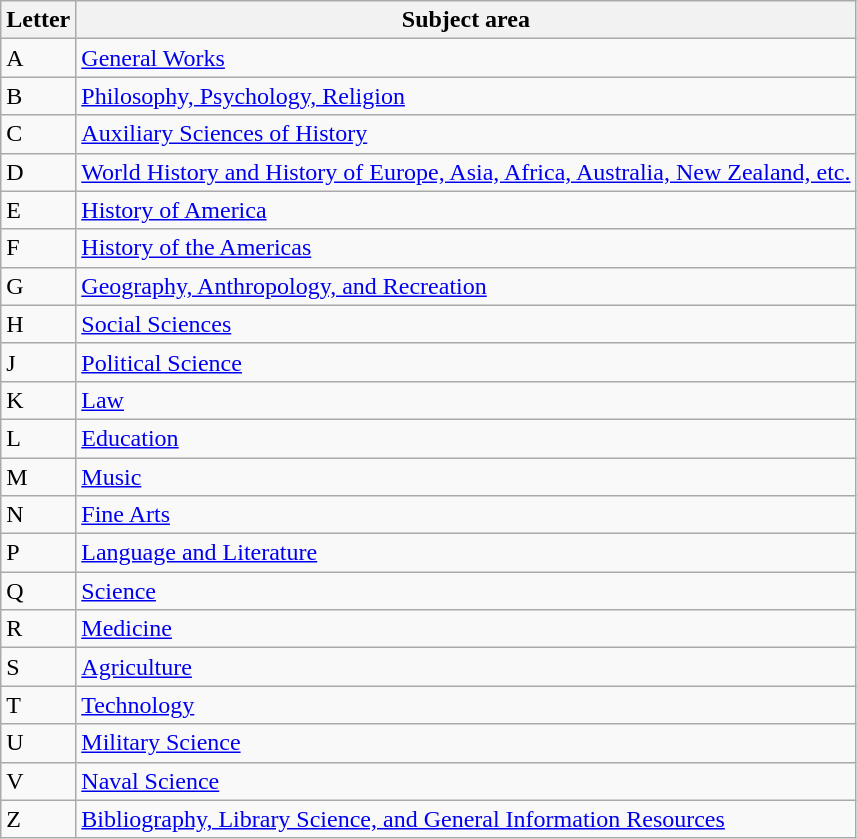<table class="wikitable">
<tr>
<th>Letter</th>
<th>Subject area</th>
</tr>
<tr>
<td>A</td>
<td><a href='#'>General Works</a></td>
</tr>
<tr>
<td>B</td>
<td><a href='#'>Philosophy, Psychology, Religion</a></td>
</tr>
<tr>
<td>C</td>
<td><a href='#'>Auxiliary Sciences of History</a></td>
</tr>
<tr>
<td>D</td>
<td><a href='#'>World History and History of Europe, Asia, Africa, Australia, New Zealand, etc.</a></td>
</tr>
<tr>
<td>E</td>
<td><a href='#'>History of America</a></td>
</tr>
<tr>
<td>F</td>
<td><a href='#'>History of the Americas</a></td>
</tr>
<tr>
<td>G</td>
<td><a href='#'>Geography, Anthropology, and Recreation</a></td>
</tr>
<tr>
<td>H</td>
<td><a href='#'>Social Sciences</a></td>
</tr>
<tr>
<td>J</td>
<td><a href='#'>Political Science</a></td>
</tr>
<tr>
<td>K</td>
<td><a href='#'>Law</a></td>
</tr>
<tr>
<td>L</td>
<td><a href='#'>Education</a></td>
</tr>
<tr>
<td>M</td>
<td><a href='#'>Music</a></td>
</tr>
<tr>
<td>N</td>
<td><a href='#'>Fine Arts</a></td>
</tr>
<tr>
<td>P</td>
<td><a href='#'>Language and Literature</a></td>
</tr>
<tr>
<td>Q</td>
<td><a href='#'>Science</a></td>
</tr>
<tr>
<td>R</td>
<td><a href='#'>Medicine</a></td>
</tr>
<tr>
<td>S</td>
<td><a href='#'>Agriculture</a></td>
</tr>
<tr>
<td>T</td>
<td><a href='#'>Technology</a></td>
</tr>
<tr>
<td>U</td>
<td><a href='#'>Military Science</a></td>
</tr>
<tr>
<td>V</td>
<td><a href='#'>Naval Science</a></td>
</tr>
<tr>
<td>Z</td>
<td><a href='#'>Bibliography, Library Science, and General Information Resources</a></td>
</tr>
</table>
